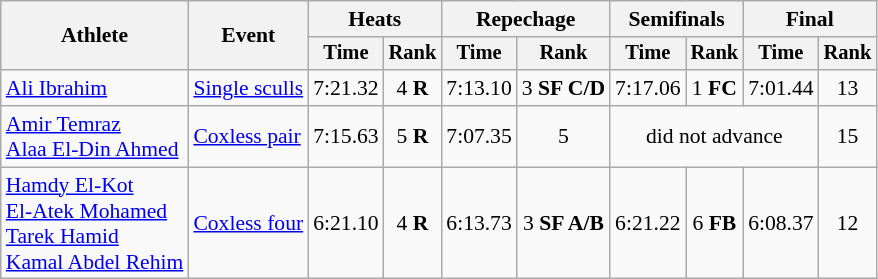<table class="wikitable" style="font-size:90%;">
<tr>
<th rowspan="2">Athlete</th>
<th rowspan="2">Event</th>
<th colspan="2">Heats</th>
<th colspan="2">Repechage</th>
<th colspan="2">Semifinals</th>
<th colspan="2">Final</th>
</tr>
<tr style="font-size:95%">
<th>Time</th>
<th>Rank</th>
<th>Time</th>
<th>Rank</th>
<th>Time</th>
<th>Rank</th>
<th>Time</th>
<th>Rank</th>
</tr>
<tr>
<td align=left><a href='#'>Ali Ibrahim</a></td>
<td align=left><a href='#'>Single sculls</a></td>
<td align=center>7:21.32</td>
<td align=center>4 <strong>R</strong></td>
<td align=center>7:13.10</td>
<td align=center>3 <strong>SF C/D</strong></td>
<td align=center>7:17.06</td>
<td align=center>1 <strong>FC</strong></td>
<td align=center>7:01.44</td>
<td align=center>13</td>
</tr>
<tr>
<td align=left><a href='#'>Amir Temraz</a><br><a href='#'>Alaa El-Din Ahmed</a></td>
<td align=left><a href='#'>Coxless pair</a></td>
<td align=center>7:15.63</td>
<td align=center>5 <strong>R</strong></td>
<td align=center>7:07.35</td>
<td align=center>5</td>
<td align=center colspan=3>did not advance</td>
<td align=center>15</td>
</tr>
<tr>
<td align=left><a href='#'>Hamdy El-Kot</a><br><a href='#'>El-Atek Mohamed</a><br><a href='#'>Tarek Hamid</a><br><a href='#'>Kamal Abdel Rehim</a></td>
<td align=left><a href='#'>Coxless four</a></td>
<td align=center>6:21.10</td>
<td align=center>4 <strong>R</strong></td>
<td align=center>6:13.73</td>
<td align=center>3 <strong>SF A/B</strong></td>
<td align=center>6:21.22</td>
<td align=center>6 <strong>FB</strong></td>
<td align=center>6:08.37</td>
<td align=center>12</td>
</tr>
</table>
